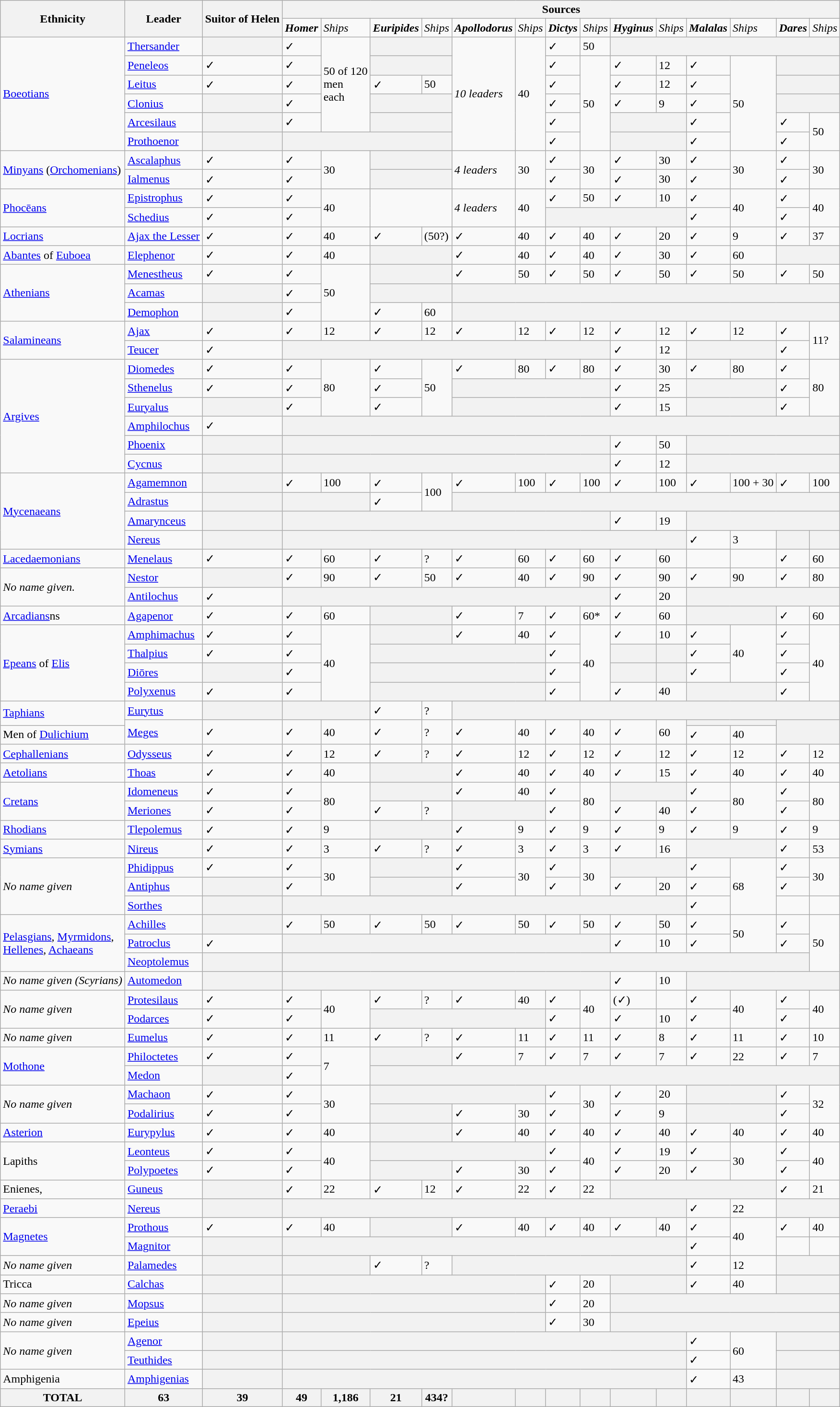<table class="wikitable">
<tr>
<th rowspan="2">Ethnicity</th>
<th rowspan="2">Leader</th>
<th rowspan="2">Suitor of Helen</th>
<th colspan="14">Sources</th>
</tr>
<tr>
<td><strong><em>Homer</em></strong></td>
<td><em>Ships</em></td>
<td><strong><em>Euripides</em></strong></td>
<td><em>Ships</em></td>
<td><strong><em>Apollodorus</em></strong></td>
<td><em>Ships</em></td>
<td><strong><em>Dictys</em></strong></td>
<td><em>Ships</em></td>
<td><strong><em>Hyginus</em></strong></td>
<td><em>Ships</em></td>
<td><strong><em>Malalas</em></strong></td>
<td><em>Ships</em></td>
<td><strong><em>Dares</em></strong></td>
<td><em>Ships</em></td>
</tr>
<tr>
<td rowspan="6"><a href='#'>Boeotians</a></td>
<td><a href='#'>Thersander</a></td>
<th></th>
<td>✓</td>
<td rowspan="5">50 of 120<br>men<br>each</td>
<th colspan="2"></th>
<td rowspan="6"><em>10 leaders</em></td>
<td rowspan="6">40</td>
<td>✓</td>
<td>50</td>
<th colspan="6"></th>
</tr>
<tr>
<td><a href='#'>Peneleos</a></td>
<td>✓</td>
<td>✓</td>
<th colspan="2"></th>
<td>✓</td>
<td rowspan="5">50</td>
<td>✓</td>
<td>12</td>
<td>✓</td>
<td rowspan="5">50</td>
<th colspan="2"></th>
</tr>
<tr>
<td><a href='#'>Leitus</a></td>
<td>✓</td>
<td>✓</td>
<td>✓</td>
<td>50</td>
<td>✓</td>
<td>✓</td>
<td>12</td>
<td>✓</td>
<th colspan="2"></th>
</tr>
<tr>
<td><a href='#'>Clonius</a></td>
<th></th>
<td>✓</td>
<th colspan="2"></th>
<td>✓</td>
<td>✓</td>
<td>9</td>
<td>✓</td>
<th colspan="2"></th>
</tr>
<tr>
<td><a href='#'>Arcesilaus</a></td>
<th></th>
<td>✓</td>
<th colspan="2"></th>
<td>✓</td>
<th colspan="2"></th>
<td>✓</td>
<td>✓</td>
<td rowspan="2">50</td>
</tr>
<tr>
<td><a href='#'>Prothoenor</a></td>
<th></th>
<th colspan="4"></th>
<td>✓</td>
<th colspan="2"></th>
<td>✓</td>
<td>✓</td>
</tr>
<tr>
<td rowspan="2"><a href='#'>Minyans</a> (<a href='#'>Orchomenians</a>)</td>
<td><a href='#'>Ascalaphus</a></td>
<td>✓</td>
<td>✓</td>
<td rowspan="2">30</td>
<th colspan="2"></th>
<td rowspan="2"><em>4 leaders</em></td>
<td rowspan="2">30</td>
<td>✓</td>
<td rowspan="2">30</td>
<td>✓</td>
<td>30</td>
<td>✓</td>
<td rowspan="2">30</td>
<td>✓</td>
<td rowspan="2">30</td>
</tr>
<tr>
<td><a href='#'>Ialmenus</a></td>
<td>✓</td>
<td>✓</td>
<th colspan="2"></th>
<td>✓</td>
<td>✓</td>
<td>30</td>
<td>✓</td>
<td>✓</td>
</tr>
<tr>
<td rowspan="2"><a href='#'>Phocēans</a></td>
<td><a href='#'>Epistrophus</a></td>
<td>✓</td>
<td>✓</td>
<td rowspan="2">40</td>
<td colspan="2" rowspan="2"></td>
<td rowspan="2"><em>4 leaders</em></td>
<td rowspan="2">40</td>
<td>✓</td>
<td>50</td>
<td>✓</td>
<td>10</td>
<td>✓</td>
<td rowspan="2">40</td>
<td>✓</td>
<td rowspan="2">40</td>
</tr>
<tr>
<td><a href='#'>Schedius</a></td>
<td>✓</td>
<td>✓</td>
<th colspan="4"></th>
<td>✓</td>
<td>✓</td>
</tr>
<tr>
<td><a href='#'>Locrians</a></td>
<td><a href='#'>Ajax the Lesser</a></td>
<td>✓</td>
<td>✓</td>
<td>40</td>
<td>✓</td>
<td>(50?)</td>
<td>✓</td>
<td>40</td>
<td>✓</td>
<td>40</td>
<td>✓</td>
<td>20</td>
<td>✓</td>
<td>9</td>
<td>✓</td>
<td>37</td>
</tr>
<tr>
<td><a href='#'>Abantes</a> of <a href='#'>Euboea</a></td>
<td><a href='#'>Elephenor</a></td>
<td>✓</td>
<td>✓</td>
<td>40</td>
<th colspan="2"></th>
<td>✓</td>
<td>40</td>
<td>✓</td>
<td>40</td>
<td>✓</td>
<td>30</td>
<td>✓</td>
<td>60</td>
<th colspan="2"></th>
</tr>
<tr>
<td rowspan="3"><a href='#'>Athenians</a></td>
<td><a href='#'>Menestheus</a></td>
<td>✓</td>
<td>✓</td>
<td rowspan="3">50</td>
<th colspan="2"></th>
<td>✓</td>
<td>50</td>
<td>✓</td>
<td>50</td>
<td>✓</td>
<td>50</td>
<td>✓</td>
<td>50</td>
<td>✓</td>
<td>50</td>
</tr>
<tr>
<td><a href='#'>Acamas</a></td>
<th></th>
<td>✓</td>
<th colspan="2"></th>
<th colspan="10"></th>
</tr>
<tr>
<td><a href='#'>Demophon</a></td>
<th></th>
<td>✓</td>
<td>✓</td>
<td>60</td>
<th colspan="10"></th>
</tr>
<tr>
<td rowspan="2"><a href='#'>Salamineans</a></td>
<td><a href='#'>Ajax</a></td>
<td>✓</td>
<td>✓</td>
<td>12</td>
<td>✓</td>
<td>12</td>
<td>✓</td>
<td>12</td>
<td>✓</td>
<td>12</td>
<td>✓</td>
<td>12</td>
<td>✓</td>
<td>12</td>
<td>✓</td>
<td rowspan="2">11?</td>
</tr>
<tr>
<td><a href='#'>Teucer</a></td>
<td>✓</td>
<th colspan="8"></th>
<td>✓</td>
<td>12</td>
<th colspan="2"></th>
<td>✓</td>
</tr>
<tr>
<td rowspan="6"><a href='#'>Argives</a></td>
<td><a href='#'>Diomedes</a></td>
<td>✓</td>
<td>✓</td>
<td rowspan="3">80</td>
<td>✓</td>
<td rowspan="3">50</td>
<td>✓</td>
<td>80</td>
<td>✓</td>
<td>80</td>
<td>✓</td>
<td>30</td>
<td>✓</td>
<td>80</td>
<td>✓</td>
<td rowspan="3">80</td>
</tr>
<tr>
<td><a href='#'>Sthenelus</a></td>
<td>✓</td>
<td>✓</td>
<td>✓</td>
<th colspan="4"></th>
<td>✓</td>
<td>25</td>
<th colspan="2"></th>
<td>✓</td>
</tr>
<tr>
<td><a href='#'>Euryalus</a></td>
<th></th>
<td>✓</td>
<td>✓</td>
<th colspan="4"></th>
<td>✓</td>
<td>15</td>
<th colspan="2"></th>
<td>✓</td>
</tr>
<tr>
<td><a href='#'>Amphilochus</a></td>
<td>✓</td>
<th colspan="14"></th>
</tr>
<tr>
<td><a href='#'>Phoenix</a></td>
<th></th>
<th colspan="8"></th>
<td>✓</td>
<td>50</td>
<th colspan="4"></th>
</tr>
<tr>
<td><a href='#'>Cycnus</a></td>
<th></th>
<th colspan="8"></th>
<td>✓</td>
<td>12</td>
<th colspan="4"></th>
</tr>
<tr>
<td rowspan="4"><a href='#'>Mycenaeans</a></td>
<td><a href='#'>Agamemnon</a></td>
<th></th>
<td>✓</td>
<td>100</td>
<td>✓</td>
<td rowspan="2">100</td>
<td>✓</td>
<td>100</td>
<td>✓</td>
<td>100</td>
<td>✓</td>
<td>100</td>
<td>✓</td>
<td>100 + 30</td>
<td>✓</td>
<td>100</td>
</tr>
<tr>
<td><a href='#'>Adrastus</a></td>
<th></th>
<th colspan="2"></th>
<td>✓</td>
<th colspan="10"></th>
</tr>
<tr>
<td><a href='#'>Amarynceus</a></td>
<th></th>
<th colspan="8"></th>
<td>✓</td>
<td>19</td>
<th colspan="4"></th>
</tr>
<tr>
<td><a href='#'>Nereus</a></td>
<th></th>
<th colspan="10"></th>
<td>✓</td>
<td>3</td>
<th></th>
<th></th>
</tr>
<tr>
<td><a href='#'>Lacedaemonians</a></td>
<td><a href='#'>Menelaus</a></td>
<td>✓</td>
<td>✓</td>
<td>60</td>
<td>✓</td>
<td>?</td>
<td>✓</td>
<td>60</td>
<td>✓</td>
<td>60</td>
<td>✓</td>
<td>60</td>
<td></td>
<td></td>
<td>✓</td>
<td>60</td>
</tr>
<tr>
<td rowspan="2"><em>No name given.</em></td>
<td><a href='#'>Nestor</a></td>
<th></th>
<td>✓</td>
<td>90</td>
<td>✓</td>
<td>50</td>
<td>✓</td>
<td>40</td>
<td>✓</td>
<td>90</td>
<td>✓</td>
<td>90</td>
<td>✓</td>
<td>90</td>
<td>✓</td>
<td>80</td>
</tr>
<tr>
<td><a href='#'>Antilochus</a></td>
<td>✓</td>
<th colspan="8"></th>
<td>✓</td>
<td>20</td>
<th colspan="4"></th>
</tr>
<tr>
<td><a href='#'>Arcadians</a>ns</td>
<td><a href='#'>Agapenor</a></td>
<td>✓</td>
<td>✓</td>
<td>60</td>
<th colspan="2"></th>
<td>✓</td>
<td>7</td>
<td>✓</td>
<td>60*</td>
<td>✓</td>
<td>60</td>
<th colspan="2"></th>
<td>✓</td>
<td>60</td>
</tr>
<tr>
<td rowspan="5"><a href='#'>Epeans</a> of <a href='#'>Elis</a></td>
<td><a href='#'>Amphimachus</a></td>
<td>✓</td>
<td>✓</td>
<td rowspan="4">40</td>
<th colspan="2"></th>
<td>✓</td>
<td>40</td>
<td>✓</td>
<td rowspan="4">40</td>
<td>✓</td>
<td>10</td>
<td>✓</td>
<td rowspan="3">40</td>
<td>✓</td>
<td rowspan="4">40</td>
</tr>
<tr>
<td><a href='#'>Thalpius</a></td>
<td>✓</td>
<td>✓</td>
<th colspan="4"></th>
<td>✓</td>
<th></th>
<th></th>
<td>✓</td>
<td>✓</td>
</tr>
<tr>
<td><a href='#'>Diōres</a></td>
<th></th>
<td>✓</td>
<th colspan="4"></th>
<td>✓</td>
<th></th>
<th></th>
<td>✓</td>
<td>✓</td>
</tr>
<tr>
<td><a href='#'>Polyxenus</a></td>
<td>✓</td>
<td>✓</td>
<th colspan="4"></th>
<td>✓</td>
<td>✓</td>
<td>40</td>
<th colspan="2"></th>
<td>✓</td>
</tr>
<tr>
<td rowspan="2"><a href='#'>Eurytus</a></td>
<th rowspan="2"></th>
<th colspan="2" rowspan="2"></th>
<td rowspan="2">✓</td>
<td rowspan="2">?</td>
<th colspan="10" rowspan="2"></th>
</tr>
<tr>
<td rowspan="2"><a href='#'>Taphians</a></td>
</tr>
<tr>
<td rowspan="2"><a href='#'>Meges</a></td>
<td rowspan="2">✓</td>
<td rowspan="2">✓</td>
<td rowspan="2">40</td>
<td rowspan="2">✓</td>
<td rowspan="2">?</td>
<td rowspan="2">✓</td>
<td rowspan="2">40</td>
<td rowspan="2">✓</td>
<td rowspan="2">40</td>
<td rowspan="2">✓</td>
<td rowspan="2">60</td>
<th colspan="2"></th>
<th colspan="2" rowspan="2"></th>
</tr>
<tr>
<td>Men of <a href='#'>Dulichium</a></td>
<td>✓</td>
<td>40</td>
</tr>
<tr>
<td><a href='#'>Cephallenians</a></td>
<td><a href='#'>Odysseus</a></td>
<td>✓</td>
<td>✓</td>
<td>12</td>
<td>✓</td>
<td>?</td>
<td>✓</td>
<td>12</td>
<td>✓</td>
<td>12</td>
<td>✓</td>
<td>12</td>
<td>✓</td>
<td>12</td>
<td>✓</td>
<td>12</td>
</tr>
<tr>
<td><a href='#'>Aetolians</a></td>
<td><a href='#'>Thoas</a></td>
<td>✓</td>
<td>✓</td>
<td>40</td>
<th colspan="2"></th>
<td>✓</td>
<td>40</td>
<td>✓</td>
<td>40</td>
<td>✓</td>
<td>15</td>
<td>✓</td>
<td>40</td>
<td>✓</td>
<td>40</td>
</tr>
<tr>
<td rowspan="2"><a href='#'>Cretans</a></td>
<td><a href='#'>Idomeneus</a></td>
<td>✓</td>
<td>✓</td>
<td rowspan="2">80</td>
<th colspan="2"></th>
<td>✓</td>
<td>40</td>
<td>✓</td>
<td rowspan="2">80</td>
<th colspan="2"></th>
<td>✓</td>
<td rowspan="2">80</td>
<td>✓</td>
<td rowspan="2">80</td>
</tr>
<tr>
<td><a href='#'>Meriones</a></td>
<td>✓</td>
<td>✓</td>
<td>✓</td>
<td>?</td>
<th colspan="2"></th>
<td>✓</td>
<td>✓</td>
<td>40</td>
<td>✓</td>
<td>✓</td>
</tr>
<tr>
<td><a href='#'>Rhodians</a></td>
<td><a href='#'>Tlepolemus</a></td>
<td>✓</td>
<td>✓</td>
<td>9</td>
<th colspan="2"></th>
<td>✓</td>
<td>9</td>
<td>✓</td>
<td>9</td>
<td>✓</td>
<td>9</td>
<td>✓</td>
<td>9</td>
<td>✓</td>
<td>9</td>
</tr>
<tr>
<td><a href='#'>Symians</a></td>
<td><a href='#'>Nireus</a></td>
<td>✓</td>
<td>✓</td>
<td>3</td>
<td>✓</td>
<td>?</td>
<td>✓</td>
<td>3</td>
<td>✓</td>
<td>3</td>
<td>✓</td>
<td>16</td>
<th colspan="2"></th>
<td>✓</td>
<td>53</td>
</tr>
<tr>
<td rowspan="3"><em>No name given</em></td>
<td><a href='#'>Phidippus</a></td>
<td>✓</td>
<td>✓</td>
<td rowspan="2">30</td>
<th colspan="2"></th>
<td>✓</td>
<td rowspan="2">30</td>
<td>✓</td>
<td rowspan="2">30</td>
<th colspan="2"></th>
<td>✓</td>
<td rowspan="3">68</td>
<td>✓</td>
<td rowspan="2">30</td>
</tr>
<tr>
<td><a href='#'>Antiphus</a></td>
<th></th>
<td>✓</td>
<th colspan="2"></th>
<td>✓</td>
<td>✓</td>
<td>✓</td>
<td>20</td>
<td>✓</td>
<td>✓</td>
</tr>
<tr>
<td><a href='#'>Sorthes</a></td>
<th></th>
<th colspan="10"></th>
<td>✓</td>
<td></td>
<td></td>
</tr>
<tr>
<td rowspan="3"><a href='#'>Pelasgians</a>, <a href='#'>Myrmidons</a>,<br><a href='#'>Hellenes</a>, <a href='#'>Achaeans</a></td>
<td><a href='#'>Achilles</a></td>
<th></th>
<td>✓</td>
<td>50</td>
<td>✓</td>
<td>50</td>
<td>✓</td>
<td>50</td>
<td>✓</td>
<td>50</td>
<td>✓</td>
<td>50</td>
<td>✓</td>
<td rowspan="2">50</td>
<td>✓</td>
<td rowspan="3">50</td>
</tr>
<tr>
<td><a href='#'>Patroclus</a></td>
<td>✓</td>
<th colspan="8"></th>
<td>✓</td>
<td>10</td>
<td>✓</td>
<td>✓</td>
</tr>
<tr>
<td><a href='#'>Neoptolemus</a></td>
<th></th>
<th colspan="13"></th>
</tr>
<tr>
<td><em>No name given</em> <em>(Scyrians)</em></td>
<td><a href='#'>Automedon</a></td>
<th></th>
<th colspan="8"></th>
<td>✓</td>
<td>10</td>
<th colspan="4"></th>
</tr>
<tr>
<td rowspan="2"><em>No name given</em></td>
<td><a href='#'>Protesilaus</a></td>
<td>✓</td>
<td>✓</td>
<td rowspan="2">40</td>
<td>✓</td>
<td>?</td>
<td>✓</td>
<td>40</td>
<td>✓</td>
<td rowspan="2">40</td>
<td>(✓)</td>
<td></td>
<td>✓</td>
<td rowspan="2">40</td>
<td>✓</td>
<td rowspan="2">40</td>
</tr>
<tr>
<td><a href='#'>Podarces</a></td>
<td>✓</td>
<td>✓</td>
<th colspan="4"></th>
<td>✓</td>
<td>✓</td>
<td>10</td>
<td>✓</td>
<td>✓</td>
</tr>
<tr>
<td><em>No name given</em></td>
<td><a href='#'>Eumelus</a></td>
<td>✓</td>
<td>✓</td>
<td>11</td>
<td>✓</td>
<td>?</td>
<td>✓</td>
<td>11</td>
<td>✓</td>
<td>11</td>
<td>✓</td>
<td>8</td>
<td>✓</td>
<td>11</td>
<td>✓</td>
<td>10</td>
</tr>
<tr>
<td rowspan="2"><a href='#'>Mothone</a></td>
<td><a href='#'>Philoctetes</a></td>
<td>✓</td>
<td>✓</td>
<td rowspan="2">7</td>
<th colspan="2"></th>
<td>✓</td>
<td>7</td>
<td>✓</td>
<td>7</td>
<td>✓</td>
<td>7</td>
<td>✓</td>
<td>22</td>
<td>✓</td>
<td>7</td>
</tr>
<tr>
<td><a href='#'>Medon</a></td>
<th></th>
<td>✓</td>
<th colspan="12"></th>
</tr>
<tr>
<td rowspan="2"><em>No name given</em></td>
<td><a href='#'>Machaon</a></td>
<td>✓</td>
<td>✓</td>
<td rowspan="2">30</td>
<th colspan="4"></th>
<td>✓</td>
<td rowspan="2">30</td>
<td>✓</td>
<td>20</td>
<th colspan="2"></th>
<td>✓</td>
<td rowspan="2">32</td>
</tr>
<tr>
<td><a href='#'>Podalirius</a></td>
<td>✓</td>
<td>✓</td>
<th colspan="2"></th>
<td>✓</td>
<td>30</td>
<td>✓</td>
<td>✓</td>
<td>9</td>
<th colspan="2"></th>
<td>✓</td>
</tr>
<tr>
<td><a href='#'>Asterion</a></td>
<td><a href='#'>Eurypylus</a></td>
<td>✓</td>
<td>✓</td>
<td>40</td>
<th colspan="2"></th>
<td>✓</td>
<td>40</td>
<td>✓</td>
<td>40</td>
<td>✓</td>
<td>40</td>
<td>✓</td>
<td>40</td>
<td>✓</td>
<td>40</td>
</tr>
<tr>
<td rowspan="2">Lapiths</td>
<td><a href='#'>Leonteus</a></td>
<td>✓</td>
<td>✓</td>
<td rowspan="2">40</td>
<th colspan="4"></th>
<td>✓</td>
<td rowspan="2">40</td>
<td>✓</td>
<td>19</td>
<td>✓</td>
<td rowspan="2">30</td>
<td>✓</td>
<td rowspan="2">40</td>
</tr>
<tr>
<td><a href='#'>Polypoetes</a></td>
<td>✓</td>
<td>✓</td>
<th colspan="2"></th>
<td>✓</td>
<td>30</td>
<td>✓</td>
<td>✓</td>
<td>20</td>
<td>✓</td>
<td>✓</td>
</tr>
<tr>
<td>Enienes,</td>
<td><a href='#'>Guneus</a></td>
<th></th>
<td>✓</td>
<td>22</td>
<td>✓</td>
<td>12</td>
<td>✓</td>
<td>22</td>
<td>✓</td>
<td>22</td>
<th colspan="4"></th>
<td>✓</td>
<td>21</td>
</tr>
<tr>
<td><a href='#'>Peraebi</a></td>
<td><a href='#'>Nereus</a></td>
<th></th>
<th colspan="10"></th>
<td>✓</td>
<td>22</td>
<th colspan="2"></th>
</tr>
<tr>
<td rowspan="2"><a href='#'>Magnetes</a></td>
<td><a href='#'>Prothous</a></td>
<td>✓</td>
<td>✓</td>
<td>40</td>
<th colspan="2"></th>
<td>✓</td>
<td>40</td>
<td>✓</td>
<td>40</td>
<td>✓</td>
<td>40</td>
<td>✓</td>
<td rowspan="2">40</td>
<td>✓</td>
<td>40</td>
</tr>
<tr>
<td><a href='#'>Magnitor</a></td>
<th></th>
<th colspan="10"></th>
<td>✓</td>
<td></td>
<td></td>
</tr>
<tr>
<td><em>No name given</em></td>
<td><a href='#'>Palamedes</a></td>
<th></th>
<th colspan="2"></th>
<td>✓</td>
<td>?</td>
<th colspan="6"></th>
<td>✓</td>
<td>12</td>
<th colspan="2"></th>
</tr>
<tr>
<td>Tricca</td>
<td><a href='#'>Calchas</a></td>
<th></th>
<th colspan="6"></th>
<td>✓</td>
<td>20</td>
<th colspan="2"></th>
<td>✓</td>
<td>40</td>
<th colspan="2"></th>
</tr>
<tr>
<td><em>No name given</em></td>
<td><a href='#'>Mopsus</a></td>
<th></th>
<th colspan="6"></th>
<td>✓</td>
<td>20</td>
<th colspan="6"></th>
</tr>
<tr>
<td><em>No name given</em></td>
<td><a href='#'>Epeius</a></td>
<th></th>
<th colspan="6"></th>
<td>✓</td>
<td>30</td>
<th colspan="6"></th>
</tr>
<tr>
<td rowspan="2"><em>No name given</em></td>
<td><a href='#'>Agenor</a></td>
<th></th>
<th colspan="10"></th>
<td>✓</td>
<td rowspan="2">60</td>
<th colspan="2"></th>
</tr>
<tr>
<td><a href='#'>Teuthides</a></td>
<th></th>
<th colspan="10"></th>
<td>✓</td>
<th colspan="2"></th>
</tr>
<tr>
<td>Amphigenia</td>
<td><a href='#'>Amphigenias</a></td>
<th></th>
<th colspan="10"></th>
<td>✓</td>
<td>43</td>
<th colspan="2"></th>
</tr>
<tr>
<th><strong>TOTAL</strong></th>
<th>63</th>
<th>39</th>
<th>49</th>
<th>1,186</th>
<th>21</th>
<th>434?</th>
<th></th>
<th></th>
<th></th>
<th></th>
<th></th>
<th></th>
<th></th>
<th></th>
<th></th>
<th></th>
</tr>
</table>
